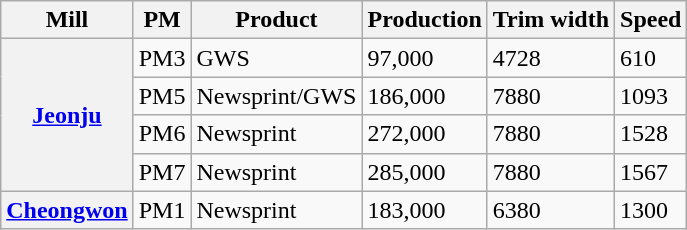<table class="wikitable sortable plainrowheaders">
<tr>
<th scope=col>Mill</th>
<th scope=col>PM</th>
<th scope=col>Product</th>
<th scope=col>Production</th>
<th scope=col>Trim width</th>
<th scope=col>Speed</th>
</tr>
<tr>
<th scope=row rowspan=4><a href='#'>Jeonju</a></th>
<td>PM3</td>
<td>GWS</td>
<td>97,000</td>
<td>4728</td>
<td>610</td>
</tr>
<tr>
<td>PM5</td>
<td>Newsprint/GWS</td>
<td>186,000</td>
<td>7880</td>
<td>1093</td>
</tr>
<tr>
<td>PM6</td>
<td>Newsprint</td>
<td>272,000</td>
<td>7880</td>
<td>1528</td>
</tr>
<tr>
<td>PM7</td>
<td>Newsprint</td>
<td>285,000</td>
<td>7880</td>
<td>1567</td>
</tr>
<tr>
<th scope=row><a href='#'>Cheongwon</a></th>
<td>PM1</td>
<td>Newsprint</td>
<td>183,000</td>
<td>6380</td>
<td>1300</td>
</tr>
</table>
